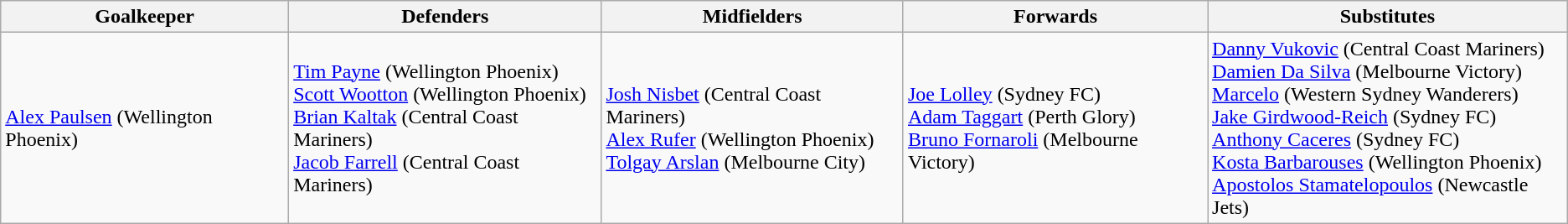<table class="wikitable">
<tr>
<th>Goalkeeper</th>
<th>Defenders</th>
<th>Midfielders</th>
<th>Forwards</th>
<th>Substitutes</th>
</tr>
<tr>
<td> <a href='#'>Alex Paulsen</a> (Wellington Phoenix)</td>
<td> <a href='#'>Tim Payne</a> (Wellington Phoenix)<br> <a href='#'>Scott Wootton</a> (Wellington Phoenix)<br> <a href='#'>Brian Kaltak</a> (Central Coast Mariners)<br> <a href='#'>Jacob Farrell</a> (Central Coast Mariners)</td>
<td> <a href='#'>Josh Nisbet</a> (Central Coast Mariners)<br> <a href='#'>Alex Rufer</a> (Wellington Phoenix)<br> <a href='#'>Tolgay Arslan</a> (Melbourne City)</td>
<td> <a href='#'>Joe Lolley</a> (Sydney FC)<br> <a href='#'>Adam Taggart</a> (Perth Glory)<br> <a href='#'>Bruno Fornaroli</a> (Melbourne Victory)</td>
<td> <a href='#'>Danny Vukovic</a> (Central Coast Mariners)<br> <a href='#'>Damien Da Silva</a> (Melbourne Victory)<br> <a href='#'>Marcelo</a> (Western Sydney Wanderers)<br> <a href='#'>Jake Girdwood-Reich</a> (Sydney FC)<br> <a href='#'>Anthony Caceres</a> (Sydney FC)<br> <a href='#'>Kosta Barbarouses</a> (Wellington Phoenix)<br> <a href='#'>Apostolos Stamatelopoulos</a> (Newcastle Jets)</td>
</tr>
</table>
